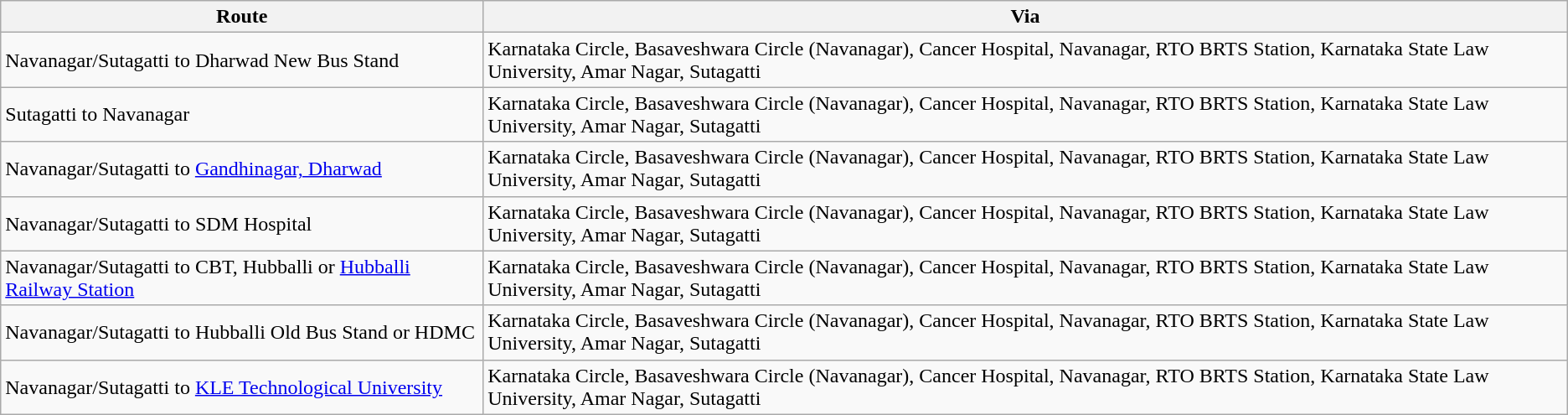<table class="wikitable sortable">
<tr>
<th>Route</th>
<th>Via</th>
</tr>
<tr>
<td>Navanagar/Sutagatti to Dharwad New Bus Stand</td>
<td>Karnataka Circle, Basaveshwara Circle (Navanagar), Cancer Hospital, Navanagar, RTO BRTS Station, Karnataka State Law University, Amar Nagar, Sutagatti</td>
</tr>
<tr>
<td>Sutagatti to Navanagar</td>
<td>Karnataka Circle, Basaveshwara Circle (Navanagar), Cancer Hospital, Navanagar, RTO BRTS Station, Karnataka State Law University, Amar Nagar, Sutagatti</td>
</tr>
<tr>
<td>Navanagar/Sutagatti to <a href='#'>Gandhinagar, Dharwad</a></td>
<td>Karnataka Circle, Basaveshwara Circle (Navanagar), Cancer Hospital, Navanagar, RTO BRTS Station, Karnataka State Law University, Amar Nagar, Sutagatti</td>
</tr>
<tr>
<td>Navanagar/Sutagatti to  SDM Hospital</td>
<td>Karnataka Circle, Basaveshwara Circle (Navanagar), Cancer Hospital, Navanagar, RTO BRTS Station, Karnataka State Law University, Amar Nagar, Sutagatti</td>
</tr>
<tr>
<td>Navanagar/Sutagatti to CBT, Hubballi or <a href='#'> Hubballi Railway Station</a></td>
<td>Karnataka Circle, Basaveshwara Circle (Navanagar), Cancer Hospital, Navanagar, RTO BRTS Station, Karnataka State Law University, Amar Nagar, Sutagatti</td>
</tr>
<tr>
<td>Navanagar/Sutagatti to Hubballi Old Bus Stand or HDMC</td>
<td>Karnataka Circle, Basaveshwara Circle (Navanagar), Cancer Hospital, Navanagar, RTO BRTS Station, Karnataka State Law University, Amar Nagar, Sutagatti</td>
</tr>
<tr>
<td>Navanagar/Sutagatti to <a href='#'>KLE Technological University</a></td>
<td>Karnataka Circle, Basaveshwara Circle (Navanagar), Cancer Hospital, Navanagar, RTO BRTS Station, Karnataka State Law University, Amar Nagar, Sutagatti</td>
</tr>
</table>
